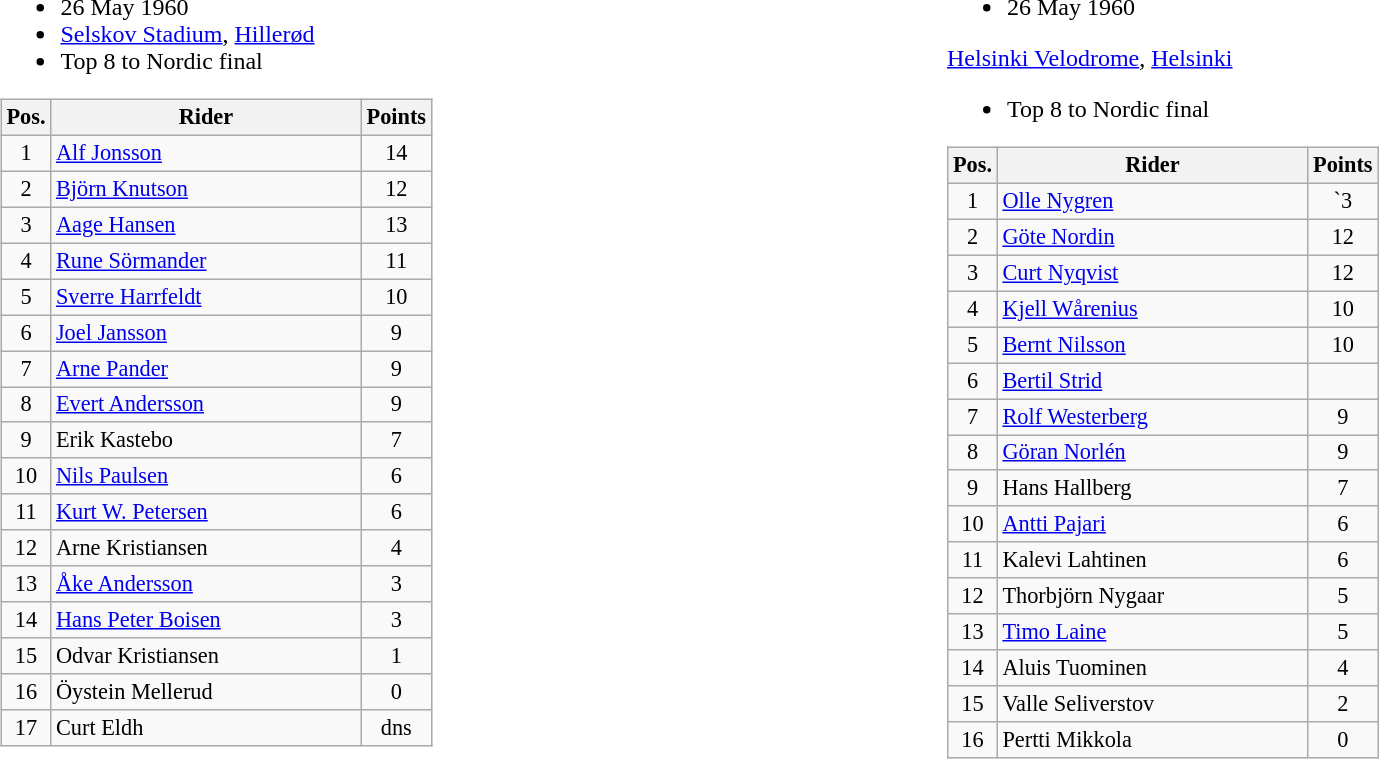<table width=100%>
<tr>
<td width=50% valign=top><br><ul><li>26 May 1960</li><li> <a href='#'>Selskov Stadium</a>, <a href='#'>Hillerød</a></li><li>Top 8 to Nordic final</li></ul><table class=wikitable style="font-size:93%;">
<tr>
<th width=25px>Pos.</th>
<th width=200px>Rider</th>
<th width=40px>Points</th>
</tr>
<tr align=center >
<td>1</td>
<td align=left><a href='#'>Alf Jonsson</a></td>
<td>14</td>
</tr>
<tr align=center >
<td>2</td>
<td align=left><a href='#'>Björn Knutson</a></td>
<td>12</td>
</tr>
<tr align=center >
<td>3</td>
<td align=left><a href='#'>Aage Hansen</a></td>
<td>13</td>
</tr>
<tr align=center >
<td>4</td>
<td align=left><a href='#'>Rune Sörmander</a></td>
<td>11</td>
</tr>
<tr align=center >
<td>5</td>
<td align=left><a href='#'>Sverre Harrfeldt</a></td>
<td>10</td>
</tr>
<tr align=center >
<td>6</td>
<td align=left><a href='#'>Joel Jansson</a></td>
<td>9</td>
</tr>
<tr align=center >
<td>7</td>
<td align=left><a href='#'>Arne Pander</a></td>
<td>9</td>
</tr>
<tr align=center >
<td>8</td>
<td align=left><a href='#'>Evert Andersson</a></td>
<td>9</td>
</tr>
<tr align=center>
<td>9</td>
<td align=left>Erik Kastebo</td>
<td>7</td>
</tr>
<tr align=center>
<td>10</td>
<td align=left><a href='#'>Nils Paulsen</a></td>
<td>6</td>
</tr>
<tr align=center>
<td>11</td>
<td align=left><a href='#'>Kurt W. Petersen</a></td>
<td>6</td>
</tr>
<tr align=center>
<td>12</td>
<td align=left>Arne Kristiansen</td>
<td>4</td>
</tr>
<tr align=center>
<td>13</td>
<td align=left><a href='#'>Åke Andersson</a></td>
<td>3</td>
</tr>
<tr align=center>
<td>14</td>
<td align=left><a href='#'>Hans Peter Boisen</a></td>
<td>3</td>
</tr>
<tr align=center>
<td>15</td>
<td align=left>Odvar Kristiansen</td>
<td>1</td>
</tr>
<tr align=center>
<td>16</td>
<td align=left>Öystein Mellerud</td>
<td>0</td>
</tr>
<tr align=center>
<td>17</td>
<td align=left>Curt Eldh</td>
<td>dns</td>
</tr>
</table>
</td>
<td width=50% valign=top><br><ul><li>26 May 1960</li></ul> <a href='#'>Helsinki Velodrome</a>, <a href='#'>Helsinki</a><ul><li>Top 8 to Nordic final</li></ul><table class=wikitable style="font-size:93%;">
<tr>
<th width=25px>Pos.</th>
<th width=200px>Rider</th>
<th width=40px>Points</th>
</tr>
<tr align=center >
<td>1</td>
<td align=left><a href='#'>Olle Nygren</a></td>
<td>`3</td>
</tr>
<tr align=center >
<td>2</td>
<td align=left><a href='#'>Göte Nordin</a></td>
<td>12</td>
</tr>
<tr align=center >
<td>3</td>
<td align=left><a href='#'>Curt Nyqvist</a></td>
<td>12</td>
</tr>
<tr align=center >
<td>4</td>
<td align=left><a href='#'>Kjell Wårenius</a></td>
<td>10</td>
</tr>
<tr align=center >
<td>5</td>
<td align=left><a href='#'>Bernt Nilsson</a></td>
<td>10</td>
</tr>
<tr align=center >
<td>6</td>
<td align=left><a href='#'>Bertil Strid</a></td>
<td></td>
</tr>
<tr align=center >
<td>7</td>
<td align=left><a href='#'>Rolf Westerberg</a></td>
<td>9</td>
</tr>
<tr align=center >
<td>8</td>
<td align=left><a href='#'>Göran Norlén</a></td>
<td>9</td>
</tr>
<tr align=center>
<td>9</td>
<td align=left>Hans Hallberg</td>
<td>7</td>
</tr>
<tr align=center>
<td>10</td>
<td align=left><a href='#'>Antti Pajari</a></td>
<td>6</td>
</tr>
<tr align=center>
<td>11</td>
<td align=left>Kalevi Lahtinen</td>
<td>6</td>
</tr>
<tr align=center>
<td>12</td>
<td align=left>Thorbjörn Nygaar</td>
<td>5</td>
</tr>
<tr align=center>
<td>13</td>
<td align=left><a href='#'>Timo Laine</a></td>
<td>5</td>
</tr>
<tr align=center>
<td>14</td>
<td align=left>Aluis Tuominen</td>
<td>4</td>
</tr>
<tr align=center>
<td>15</td>
<td align=left>Valle Seliverstov</td>
<td>2</td>
</tr>
<tr align=center>
<td>16</td>
<td align=left>Pertti Mikkola</td>
<td>0</td>
</tr>
</table>
</td>
</tr>
</table>
